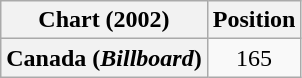<table class="wikitable plainrowheaders" style="text-align:center">
<tr>
<th scope="col">Chart (2002)</th>
<th scope="col">Position</th>
</tr>
<tr>
<th scope="row">Canada (<em>Billboard</em>)</th>
<td>165</td>
</tr>
</table>
